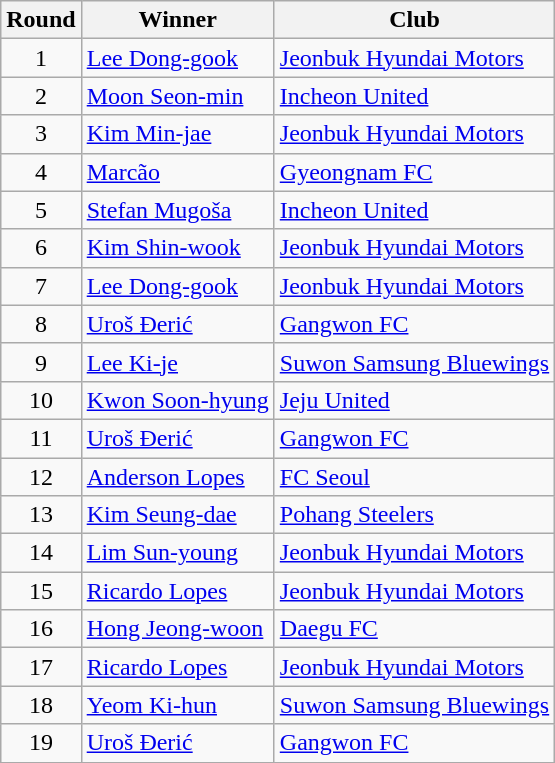<table class="wikitable">
<tr>
<th>Round</th>
<th>Winner</th>
<th>Club</th>
</tr>
<tr>
<td align=center>1</td>
<td> <a href='#'>Lee Dong-gook</a></td>
<td><a href='#'>Jeonbuk Hyundai Motors</a></td>
</tr>
<tr>
<td align=center>2</td>
<td> <a href='#'>Moon Seon-min</a></td>
<td><a href='#'>Incheon United</a></td>
</tr>
<tr>
<td align=center>3</td>
<td> <a href='#'>Kim Min-jae</a></td>
<td><a href='#'>Jeonbuk Hyundai Motors</a></td>
</tr>
<tr>
<td align=center>4</td>
<td> <a href='#'>Marcão</a></td>
<td><a href='#'>Gyeongnam FC</a></td>
</tr>
<tr>
<td align=center>5</td>
<td> <a href='#'>Stefan Mugoša</a></td>
<td><a href='#'>Incheon United</a></td>
</tr>
<tr>
<td align=center>6</td>
<td> <a href='#'>Kim Shin-wook</a></td>
<td><a href='#'>Jeonbuk Hyundai Motors</a></td>
</tr>
<tr>
<td align=center>7</td>
<td> <a href='#'>Lee Dong-gook</a></td>
<td><a href='#'>Jeonbuk Hyundai Motors</a></td>
</tr>
<tr>
<td align=center>8</td>
<td> <a href='#'>Uroš Đerić</a></td>
<td><a href='#'>Gangwon FC</a></td>
</tr>
<tr>
<td align=center>9</td>
<td> <a href='#'>Lee Ki-je</a></td>
<td><a href='#'>Suwon Samsung Bluewings</a></td>
</tr>
<tr>
<td align=center>10</td>
<td> <a href='#'>Kwon Soon-hyung</a></td>
<td><a href='#'>Jeju United</a></td>
</tr>
<tr>
<td align=center>11</td>
<td> <a href='#'>Uroš Đerić</a></td>
<td><a href='#'>Gangwon FC</a></td>
</tr>
<tr>
<td align=center>12</td>
<td> <a href='#'>Anderson Lopes</a></td>
<td><a href='#'>FC Seoul</a></td>
</tr>
<tr>
<td align=center>13</td>
<td> <a href='#'>Kim Seung-dae</a></td>
<td><a href='#'>Pohang Steelers</a></td>
</tr>
<tr>
<td align=center>14</td>
<td> <a href='#'>Lim Sun-young</a></td>
<td><a href='#'>Jeonbuk Hyundai Motors</a></td>
</tr>
<tr>
<td align=center>15</td>
<td> <a href='#'>Ricardo Lopes</a></td>
<td><a href='#'>Jeonbuk Hyundai Motors</a></td>
</tr>
<tr>
<td align=center>16</td>
<td> <a href='#'>Hong Jeong-woon</a></td>
<td><a href='#'>Daegu FC</a></td>
</tr>
<tr>
<td align=center>17</td>
<td> <a href='#'>Ricardo Lopes</a></td>
<td><a href='#'>Jeonbuk Hyundai Motors</a></td>
</tr>
<tr>
<td align=center>18</td>
<td> <a href='#'>Yeom Ki-hun</a></td>
<td><a href='#'>Suwon Samsung Bluewings</a></td>
</tr>
<tr>
<td align=center>19</td>
<td> <a href='#'>Uroš Đerić</a></td>
<td><a href='#'>Gangwon FC</a></td>
</tr>
<tr>
</tr>
</table>
